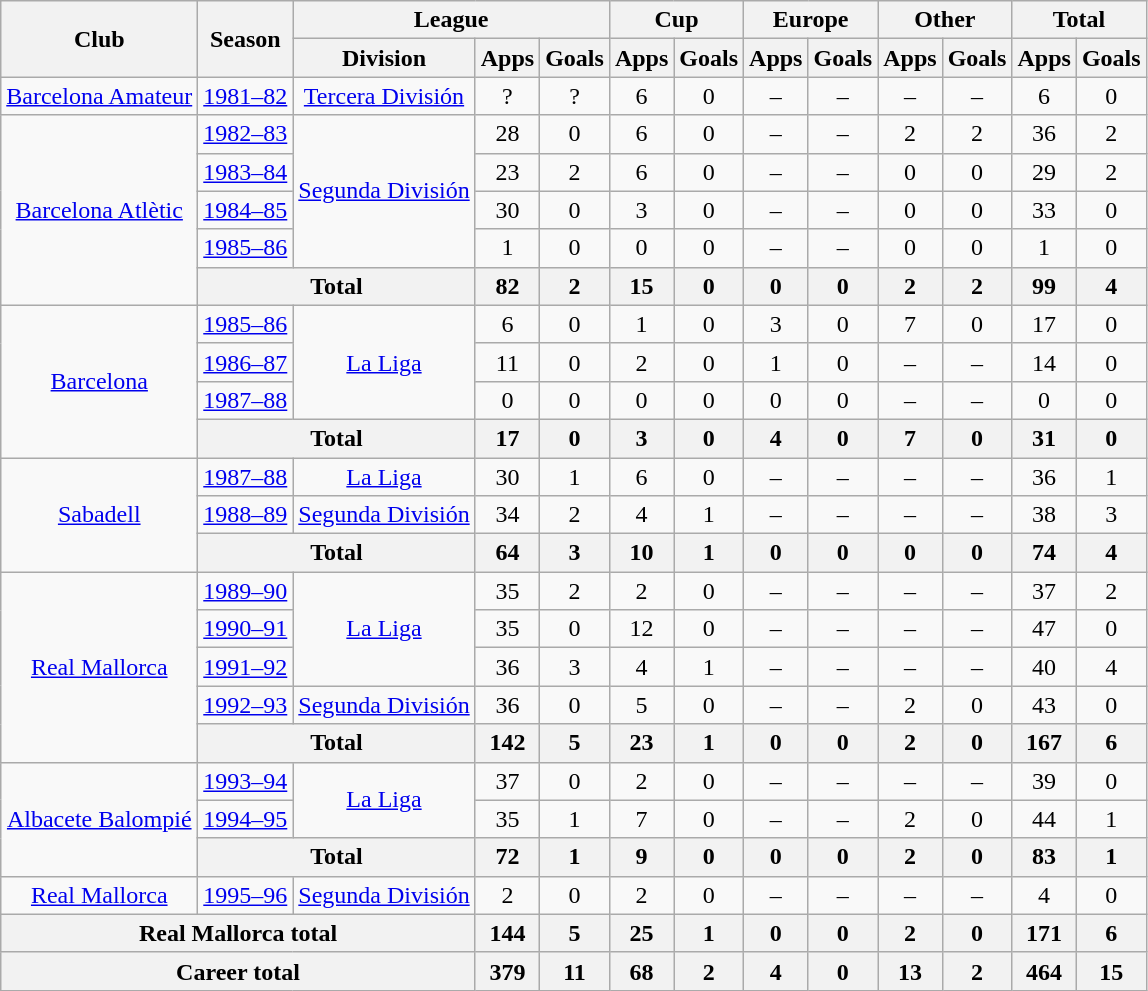<table class="wikitable" style="text-align: center;">
<tr>
<th rowspan="2">Club</th>
<th rowspan="2">Season</th>
<th colspan="3">League</th>
<th colspan="2">Cup</th>
<th colspan="2">Europe</th>
<th colspan="2">Other</th>
<th colspan="2">Total</th>
</tr>
<tr>
<th>Division</th>
<th>Apps</th>
<th>Goals</th>
<th>Apps</th>
<th>Goals</th>
<th>Apps</th>
<th>Goals</th>
<th>Apps</th>
<th>Goals</th>
<th>Apps</th>
<th>Goals</th>
</tr>
<tr>
<td valign="center"><a href='#'>Barcelona Amateur</a></td>
<td><a href='#'>1981–82</a></td>
<td><a href='#'>Tercera División</a></td>
<td>?</td>
<td>?</td>
<td>6</td>
<td>0</td>
<td>–</td>
<td>–</td>
<td>–</td>
<td>–</td>
<td>6</td>
<td>0</td>
</tr>
<tr>
<td rowspan="5" valign="center"><a href='#'>Barcelona Atlètic</a></td>
<td><a href='#'>1982–83</a></td>
<td rowspan="4"><a href='#'>Segunda División</a></td>
<td>28</td>
<td>0</td>
<td>6</td>
<td>0</td>
<td>–</td>
<td>–</td>
<td>2</td>
<td>2</td>
<td>36</td>
<td>2</td>
</tr>
<tr>
<td><a href='#'>1983–84</a></td>
<td>23</td>
<td>2</td>
<td>6</td>
<td>0</td>
<td>–</td>
<td>–</td>
<td>0</td>
<td>0</td>
<td>29</td>
<td>2</td>
</tr>
<tr>
<td><a href='#'>1984–85</a></td>
<td>30</td>
<td>0</td>
<td>3</td>
<td>0</td>
<td>–</td>
<td>–</td>
<td>0</td>
<td>0</td>
<td>33</td>
<td>0</td>
</tr>
<tr>
<td><a href='#'>1985–86</a></td>
<td>1</td>
<td>0</td>
<td>0</td>
<td>0</td>
<td>–</td>
<td>–</td>
<td>0</td>
<td>0</td>
<td>1</td>
<td>0</td>
</tr>
<tr>
<th colspan="2">Total</th>
<th>82</th>
<th>2</th>
<th>15</th>
<th>0</th>
<th>0</th>
<th>0</th>
<th>2</th>
<th>2</th>
<th>99</th>
<th>4</th>
</tr>
<tr>
<td rowspan="4" valign="center"><a href='#'>Barcelona</a></td>
<td><a href='#'>1985–86</a></td>
<td rowspan="3"><a href='#'>La Liga</a></td>
<td>6</td>
<td>0</td>
<td>1</td>
<td>0</td>
<td>3</td>
<td>0</td>
<td>7</td>
<td>0</td>
<td>17</td>
<td>0</td>
</tr>
<tr>
<td><a href='#'>1986–87</a></td>
<td>11</td>
<td>0</td>
<td>2</td>
<td>0</td>
<td>1</td>
<td>0</td>
<td>–</td>
<td>–</td>
<td>14</td>
<td>0</td>
</tr>
<tr>
<td><a href='#'>1987–88</a></td>
<td>0</td>
<td>0</td>
<td>0</td>
<td>0</td>
<td>0</td>
<td>0</td>
<td>–</td>
<td>–</td>
<td>0</td>
<td>0</td>
</tr>
<tr>
<th colspan="2">Total</th>
<th>17</th>
<th>0</th>
<th>3</th>
<th>0</th>
<th>4</th>
<th>0</th>
<th>7</th>
<th>0</th>
<th>31</th>
<th>0</th>
</tr>
<tr>
<td rowspan="3" valign="center"><a href='#'>Sabadell</a></td>
<td><a href='#'>1987–88</a></td>
<td><a href='#'>La Liga</a></td>
<td>30</td>
<td>1</td>
<td>6</td>
<td>0</td>
<td>–</td>
<td>–</td>
<td>–</td>
<td>–</td>
<td>36</td>
<td>1</td>
</tr>
<tr>
<td><a href='#'>1988–89</a></td>
<td><a href='#'>Segunda División</a></td>
<td>34</td>
<td>2</td>
<td>4</td>
<td>1</td>
<td>–</td>
<td>–</td>
<td>–</td>
<td>–</td>
<td>38</td>
<td>3</td>
</tr>
<tr>
<th colspan="2">Total</th>
<th>64</th>
<th>3</th>
<th>10</th>
<th>1</th>
<th>0</th>
<th>0</th>
<th>0</th>
<th>0</th>
<th>74</th>
<th>4</th>
</tr>
<tr>
<td rowspan="5" valign="center"><a href='#'>Real Mallorca</a></td>
<td><a href='#'>1989–90</a></td>
<td rowspan="3"><a href='#'>La Liga</a></td>
<td>35</td>
<td>2</td>
<td>2</td>
<td>0</td>
<td>–</td>
<td>–</td>
<td>–</td>
<td>–</td>
<td>37</td>
<td>2</td>
</tr>
<tr>
<td><a href='#'>1990–91</a></td>
<td>35</td>
<td>0</td>
<td>12</td>
<td>0</td>
<td>–</td>
<td>–</td>
<td>–</td>
<td>–</td>
<td>47</td>
<td>0</td>
</tr>
<tr>
<td><a href='#'>1991–92</a></td>
<td>36</td>
<td>3</td>
<td>4</td>
<td>1</td>
<td>–</td>
<td>–</td>
<td>–</td>
<td>–</td>
<td>40</td>
<td>4</td>
</tr>
<tr>
<td><a href='#'>1992–93</a></td>
<td><a href='#'>Segunda División</a></td>
<td>36</td>
<td>0</td>
<td>5</td>
<td>0</td>
<td>–</td>
<td>–</td>
<td>2</td>
<td>0</td>
<td>43</td>
<td>0</td>
</tr>
<tr>
<th colspan="2">Total</th>
<th>142</th>
<th>5</th>
<th>23</th>
<th>1</th>
<th>0</th>
<th>0</th>
<th>2</th>
<th>0</th>
<th>167</th>
<th>6</th>
</tr>
<tr>
<td rowspan="3" valign="center"><a href='#'>Albacete Balompié</a></td>
<td><a href='#'>1993–94</a></td>
<td rowspan="2"><a href='#'>La Liga</a></td>
<td>37</td>
<td>0</td>
<td>2</td>
<td>0</td>
<td>–</td>
<td>–</td>
<td>–</td>
<td>–</td>
<td>39</td>
<td>0</td>
</tr>
<tr>
<td><a href='#'>1994–95</a></td>
<td>35</td>
<td>1</td>
<td>7</td>
<td>0</td>
<td>–</td>
<td>–</td>
<td>2</td>
<td>0</td>
<td>44</td>
<td>1</td>
</tr>
<tr>
<th colspan="2">Total</th>
<th>72</th>
<th>1</th>
<th>9</th>
<th>0</th>
<th>0</th>
<th>0</th>
<th>2</th>
<th>0</th>
<th>83</th>
<th>1</th>
</tr>
<tr>
<td valign="center"><a href='#'>Real Mallorca</a></td>
<td><a href='#'>1995–96</a></td>
<td><a href='#'>Segunda División</a></td>
<td>2</td>
<td>0</td>
<td>2</td>
<td>0</td>
<td>–</td>
<td>–</td>
<td>–</td>
<td>–</td>
<td>4</td>
<td>0</td>
</tr>
<tr>
<th colspan="3">Real Mallorca total</th>
<th>144</th>
<th>5</th>
<th>25</th>
<th>1</th>
<th>0</th>
<th>0</th>
<th>2</th>
<th>0</th>
<th>171</th>
<th>6</th>
</tr>
<tr>
<th colspan="3">Career total</th>
<th>379</th>
<th>11</th>
<th>68</th>
<th>2</th>
<th>4</th>
<th>0</th>
<th>13</th>
<th>2</th>
<th>464</th>
<th>15</th>
</tr>
</table>
